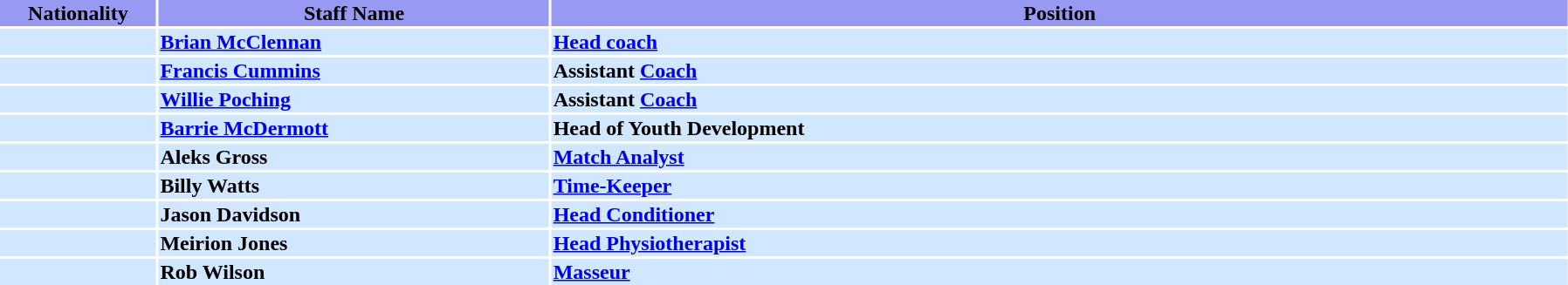<table width=95%>
<tr bgcolor=#9799F3>
<th width=10%>Nationality</th>
<th width=25%>Staff Name</th>
<th !width=5%>Position</th>
</tr>
<tr bgcolor=#D0E7FF>
<td align=center></td>
<td align=centre><strong><a href='#'>Brian McClennan</a></strong></td>
<td align=centre><strong><a href='#'>Head coach</a></strong></td>
</tr>
<tr bgcolor=#D0E7FF>
<td align=center></td>
<td align=centre><strong><a href='#'>Francis Cummins</a></strong></td>
<td align=centre><strong>Assistant <a href='#'>Coach</a></strong></td>
</tr>
<tr bgcolor=#D0E7FF>
<td align=center></td>
<td align=centre><strong><a href='#'>Willie Poching</a></strong></td>
<td align=centre><strong>Assistant <a href='#'>Coach</a></strong></td>
</tr>
<tr bgcolor=#D0E7FF>
<td align=center></td>
<td align=centre><strong><a href='#'>Barrie McDermott</a></strong></td>
<td align=centre><strong>Head of Youth Development</strong></td>
</tr>
<tr bgcolor=#D0E7FF>
<td align=center></td>
<td align=centre><strong>Aleks Gross</strong></td>
<td align=centre><strong><a href='#'>Match Analyst</a></strong></td>
</tr>
<tr bgcolor=#D0E7FF>
<td align=center></td>
<td align=centre><strong>Billy Watts</strong></td>
<td align=centre><strong><a href='#'>Time-Keeper</a></strong></td>
</tr>
<tr bgcolor=#D0E7FF>
<td align=center></td>
<td align=centre><strong>Jason Davidson</strong></td>
<td align=centre><strong><a href='#'>Head Conditioner</a></strong></td>
</tr>
<tr bgcolor=#D0E7FF>
<td align=center></td>
<td align=centre><strong>Meirion Jones</strong></td>
<td align=centre><strong><a href='#'>Head Physiotherapist</a></strong></td>
</tr>
<tr bgcolor=#D0E7FF>
<td align=center></td>
<td align=centre><strong>Rob Wilson</strong></td>
<td align=centre><strong><a href='#'>Masseur</a></strong></td>
</tr>
</table>
